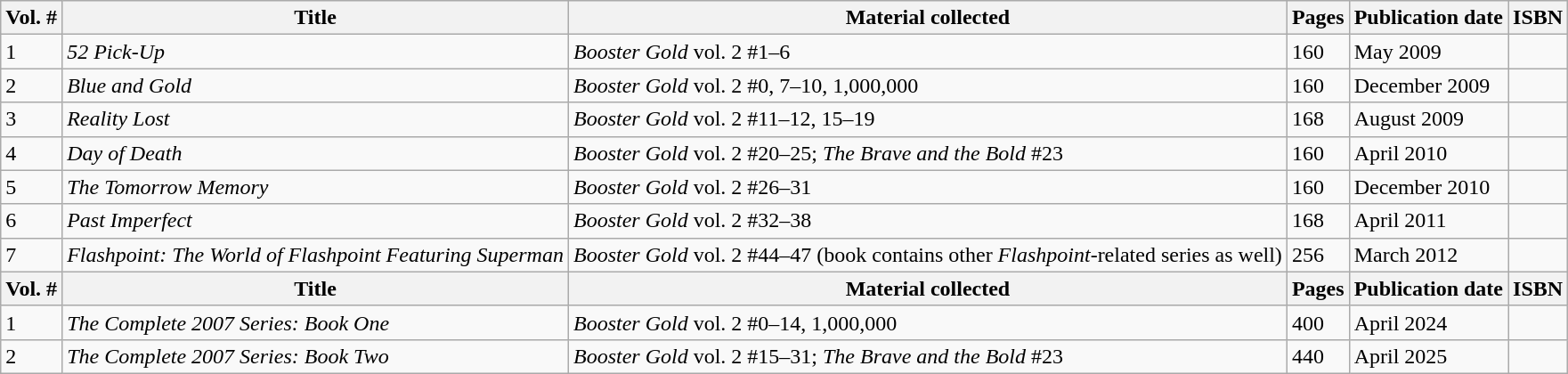<table class="wikitable">
<tr>
<th>Vol. #</th>
<th>Title</th>
<th>Material collected</th>
<th>Pages</th>
<th>Publication date</th>
<th>ISBN</th>
</tr>
<tr>
<td>1</td>
<td><em>52 Pick-Up</em></td>
<td><em>Booster Gold</em> vol. 2 #1–6</td>
<td>160</td>
<td>May 2009</td>
<td></td>
</tr>
<tr>
<td>2</td>
<td><em>Blue and Gold</em></td>
<td><em>Booster Gold</em> vol. 2 #0, 7–10, 1,000,000</td>
<td>160</td>
<td>December 2009</td>
<td></td>
</tr>
<tr>
<td>3</td>
<td><em>Reality Lost</em></td>
<td><em>Booster Gold</em> vol. 2 #11–12, 15–19</td>
<td>168</td>
<td>August 2009</td>
<td></td>
</tr>
<tr>
<td>4</td>
<td><em>Day of Death</em></td>
<td><em>Booster Gold</em> vol. 2 #20–25; <em>The Brave and the Bold</em> #23</td>
<td>160</td>
<td>April 2010</td>
<td></td>
</tr>
<tr>
<td>5</td>
<td><em>The Tomorrow Memory</em></td>
<td><em>Booster Gold</em> vol. 2 #26–31</td>
<td>160</td>
<td>December 2010</td>
<td></td>
</tr>
<tr>
<td>6</td>
<td><em>Past Imperfect</em></td>
<td><em>Booster Gold</em> vol. 2 #32–38</td>
<td>168</td>
<td>April 2011</td>
<td></td>
</tr>
<tr>
<td>7</td>
<td><em>Flashpoint: The World of Flashpoint Featuring Superman</em></td>
<td><em>Booster Gold</em> vol. 2 #44–47 (book contains other <em>Flashpoint</em>-related series as well)</td>
<td>256</td>
<td>March 2012</td>
<td></td>
</tr>
<tr>
<th>Vol. #</th>
<th>Title</th>
<th>Material collected</th>
<th>Pages</th>
<th>Publication date</th>
<th>ISBN</th>
</tr>
<tr>
<td>1</td>
<td><em>The Complete 2007 Series: Book One</em></td>
<td><em>Booster Gold</em> vol. 2 #0–14, 1,000,000</td>
<td>400</td>
<td>April 2024</td>
<td></td>
</tr>
<tr>
<td>2</td>
<td><em>The Complete 2007 Series: Book Two</em></td>
<td><em>Booster Gold</em> vol. 2 #15–31; <em>The Brave and the Bold</em> #23</td>
<td>440</td>
<td>April 2025</td>
<td></td>
</tr>
</table>
